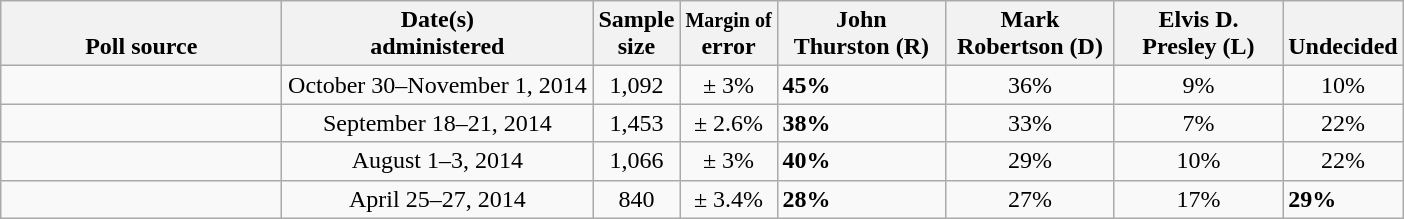<table class="wikitable">
<tr valign= bottom>
<th style="width:180px;">Poll source</th>
<th style="width:200px;">Date(s)<br>administered</th>
<th class=small>Sample<br>size</th>
<th class=small><small>Margin of</small><br>error</th>
<th style="width:105px;">John<br>Thurston (R)</th>
<th style="width:105px;">Mark<br>Robertson (D)</th>
<th style="width:105px;">Elvis D.<br>Presley (L)</th>
<th style="width:50px;">Undecided</th>
</tr>
<tr>
<td></td>
<td align=center>October 30–November 1, 2014</td>
<td align=center>1,092</td>
<td align=center>± 3%</td>
<td><strong>45%</strong></td>
<td align=center>36%</td>
<td align=center>9%</td>
<td align=center>10%</td>
</tr>
<tr>
<td></td>
<td align=center>September 18–21, 2014</td>
<td align=center>1,453</td>
<td align=center>± 2.6%</td>
<td><strong>38%</strong></td>
<td align=center>33%</td>
<td align=center>7%</td>
<td align=center>22%</td>
</tr>
<tr>
<td></td>
<td align=center>August 1–3, 2014</td>
<td align=center>1,066</td>
<td align=center>± 3%</td>
<td><strong>40%</strong></td>
<td align=center>29%</td>
<td align=center>10%</td>
<td align=center>22%</td>
</tr>
<tr>
<td></td>
<td align=center>April 25–27, 2014</td>
<td align=center>840</td>
<td align=center>± 3.4%</td>
<td><strong>28%</strong></td>
<td align=center>27%</td>
<td align=center>17%</td>
<td><strong>29%</strong></td>
</tr>
</table>
